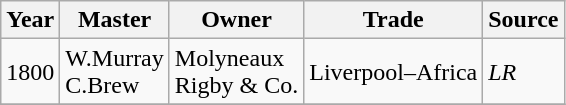<table class=" wikitable">
<tr>
<th>Year</th>
<th>Master</th>
<th>Owner</th>
<th>Trade</th>
<th>Source</th>
</tr>
<tr>
<td>1800</td>
<td>W.Murray<br>C.Brew</td>
<td>Molyneaux<br>Rigby & Co.</td>
<td>Liverpool–Africa</td>
<td><em>LR</em></td>
</tr>
<tr>
</tr>
</table>
